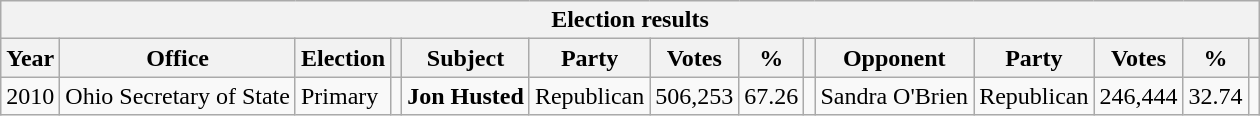<table class="wikitable">
<tr>
<th colspan="14">Election results</th>
</tr>
<tr>
<th>Year</th>
<th>Office</th>
<th>Election</th>
<th></th>
<th>Subject</th>
<th>Party</th>
<th>Votes</th>
<th>%</th>
<th></th>
<th>Opponent</th>
<th>Party</th>
<th>Votes</th>
<th>%</th>
<th></th>
</tr>
<tr>
<td>2010</td>
<td>Ohio Secretary of State</td>
<td>Primary</td>
<td></td>
<td><strong>Jon Husted</strong></td>
<td>Republican</td>
<td>506,253</td>
<td>67.26</td>
<td></td>
<td>Sandra O'Brien</td>
<td>Republican</td>
<td>246,444</td>
<td>32.74</td>
<td></td>
</tr>
</table>
